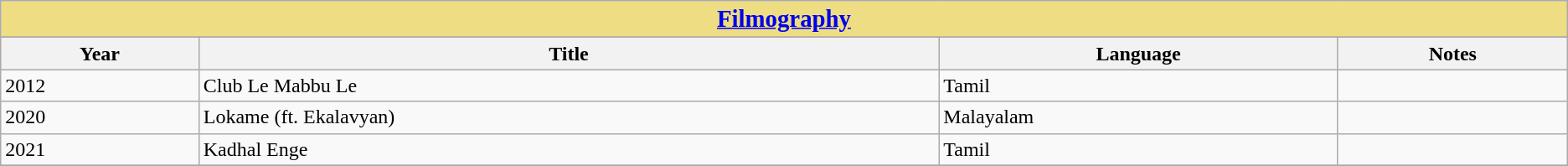<table class="wikitable">
<tr>
<th colspan="5" ! style="background:#eedd82; width:3000px; text-align:center;"><big><a href='#'>Filmography</a></big></th>
</tr>
<tr>
</tr>
<tr style="background:#eedd82;text-align:center;">
<th>Year</th>
<th>Title</th>
<th>Language</th>
<th>Notes</th>
</tr>
<tr>
<td>2012</td>
<td>Club Le Mabbu Le</td>
<td>Tamil</td>
<td></td>
</tr>
<tr>
<td>2020</td>
<td>Lokame (ft. Ekalavyan)</td>
<td>Malayalam</td>
<td></td>
</tr>
<tr>
<td>2021</td>
<td>Kadhal Enge</td>
<td>Tamil</td>
<td></td>
</tr>
<tr>
</tr>
</table>
